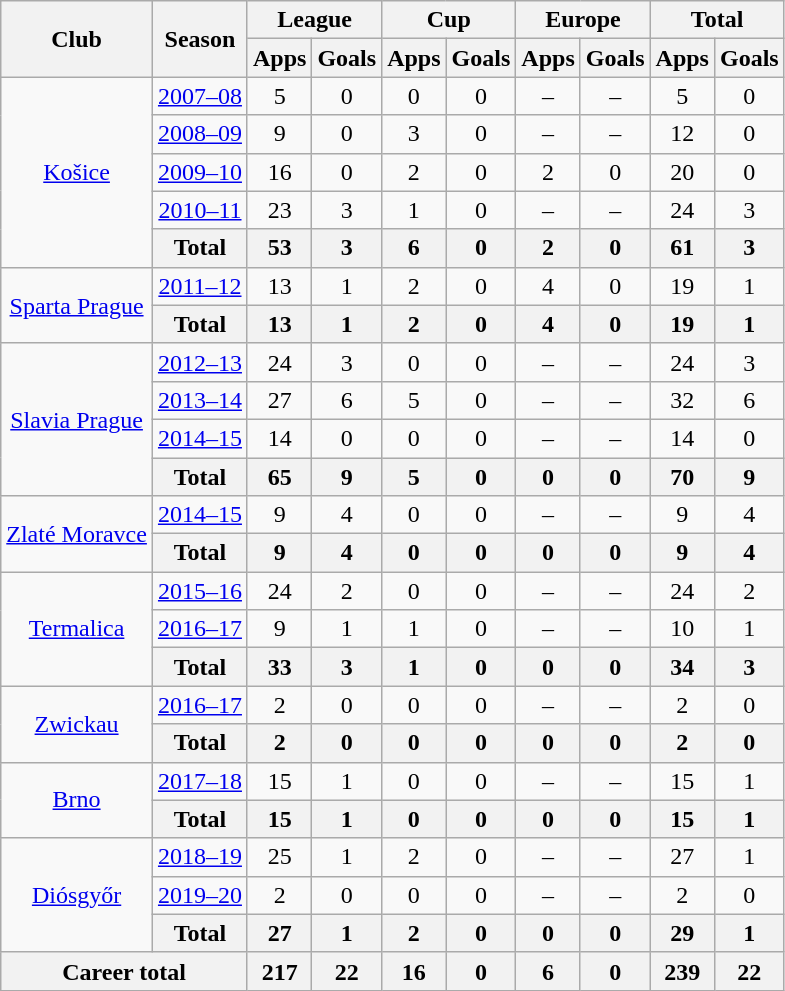<table class="wikitable" style="text-align: center;">
<tr>
<th rowspan="2">Club</th>
<th rowspan="2">Season</th>
<th colspan="2">League</th>
<th colspan="2">Cup</th>
<th colspan="2">Europe</th>
<th colspan="2">Total</th>
</tr>
<tr>
<th>Apps</th>
<th>Goals</th>
<th>Apps</th>
<th>Goals</th>
<th>Apps</th>
<th>Goals</th>
<th>Apps</th>
<th>Goals</th>
</tr>
<tr>
<td rowspan="5"><a href='#'>Košice</a></td>
<td><a href='#'>2007–08</a></td>
<td>5</td>
<td>0</td>
<td>0</td>
<td>0</td>
<td>–</td>
<td>–</td>
<td>5</td>
<td>0</td>
</tr>
<tr>
<td><a href='#'>2008–09</a></td>
<td>9</td>
<td>0</td>
<td>3</td>
<td>0</td>
<td>–</td>
<td>–</td>
<td>12</td>
<td>0</td>
</tr>
<tr>
<td><a href='#'>2009–10</a></td>
<td>16</td>
<td>0</td>
<td>2</td>
<td>0</td>
<td>2</td>
<td>0</td>
<td>20</td>
<td>0</td>
</tr>
<tr>
<td><a href='#'>2010–11</a></td>
<td>23</td>
<td>3</td>
<td>1</td>
<td>0</td>
<td>–</td>
<td>–</td>
<td>24</td>
<td>3</td>
</tr>
<tr>
<th>Total</th>
<th>53</th>
<th>3</th>
<th>6</th>
<th>0</th>
<th>2</th>
<th>0</th>
<th>61</th>
<th>3</th>
</tr>
<tr>
<td rowspan="2"><a href='#'>Sparta Prague</a></td>
<td><a href='#'>2011–12</a></td>
<td>13</td>
<td>1</td>
<td>2</td>
<td>0</td>
<td>4</td>
<td>0</td>
<td>19</td>
<td>1</td>
</tr>
<tr>
<th>Total</th>
<th>13</th>
<th>1</th>
<th>2</th>
<th>0</th>
<th>4</th>
<th>0</th>
<th>19</th>
<th>1</th>
</tr>
<tr>
<td rowspan="4"><a href='#'>Slavia Prague</a></td>
<td><a href='#'>2012–13</a></td>
<td>24</td>
<td>3</td>
<td>0</td>
<td>0</td>
<td>–</td>
<td>–</td>
<td>24</td>
<td>3</td>
</tr>
<tr>
<td><a href='#'>2013–14</a></td>
<td>27</td>
<td>6</td>
<td>5</td>
<td>0</td>
<td>–</td>
<td>–</td>
<td>32</td>
<td>6</td>
</tr>
<tr>
<td><a href='#'>2014–15</a></td>
<td>14</td>
<td>0</td>
<td>0</td>
<td>0</td>
<td>–</td>
<td>–</td>
<td>14</td>
<td>0</td>
</tr>
<tr>
<th>Total</th>
<th>65</th>
<th>9</th>
<th>5</th>
<th>0</th>
<th>0</th>
<th>0</th>
<th>70</th>
<th>9</th>
</tr>
<tr>
<td rowspan="2"><a href='#'>Zlaté Moravce</a></td>
<td><a href='#'>2014–15</a></td>
<td>9</td>
<td>4</td>
<td>0</td>
<td>0</td>
<td>–</td>
<td>–</td>
<td>9</td>
<td>4</td>
</tr>
<tr>
<th>Total</th>
<th>9</th>
<th>4</th>
<th>0</th>
<th>0</th>
<th>0</th>
<th>0</th>
<th>9</th>
<th>4</th>
</tr>
<tr>
<td rowspan="3"><a href='#'>Termalica</a></td>
<td><a href='#'>2015–16</a></td>
<td>24</td>
<td>2</td>
<td>0</td>
<td>0</td>
<td>–</td>
<td>–</td>
<td>24</td>
<td>2</td>
</tr>
<tr>
<td><a href='#'>2016–17</a></td>
<td>9</td>
<td>1</td>
<td>1</td>
<td>0</td>
<td>–</td>
<td>–</td>
<td>10</td>
<td>1</td>
</tr>
<tr>
<th>Total</th>
<th>33</th>
<th>3</th>
<th>1</th>
<th>0</th>
<th>0</th>
<th>0</th>
<th>34</th>
<th>3</th>
</tr>
<tr>
<td rowspan="2"><a href='#'>Zwickau</a></td>
<td><a href='#'>2016–17</a></td>
<td>2</td>
<td>0</td>
<td>0</td>
<td>0</td>
<td>–</td>
<td>–</td>
<td>2</td>
<td>0</td>
</tr>
<tr>
<th>Total</th>
<th>2</th>
<th>0</th>
<th>0</th>
<th>0</th>
<th>0</th>
<th>0</th>
<th>2</th>
<th>0</th>
</tr>
<tr>
<td rowspan="2"><a href='#'>Brno</a></td>
<td><a href='#'>2017–18</a></td>
<td>15</td>
<td>1</td>
<td>0</td>
<td>0</td>
<td>–</td>
<td>–</td>
<td>15</td>
<td>1</td>
</tr>
<tr>
<th>Total</th>
<th>15</th>
<th>1</th>
<th>0</th>
<th>0</th>
<th>0</th>
<th>0</th>
<th>15</th>
<th>1</th>
</tr>
<tr>
<td rowspan="3"><a href='#'>Diósgyőr</a></td>
<td><a href='#'>2018–19</a></td>
<td>25</td>
<td>1</td>
<td>2</td>
<td>0</td>
<td>–</td>
<td>–</td>
<td>27</td>
<td>1</td>
</tr>
<tr>
<td><a href='#'>2019–20</a></td>
<td>2</td>
<td>0</td>
<td>0</td>
<td>0</td>
<td>–</td>
<td>–</td>
<td>2</td>
<td>0</td>
</tr>
<tr>
<th>Total</th>
<th>27</th>
<th>1</th>
<th>2</th>
<th>0</th>
<th>0</th>
<th>0</th>
<th>29</th>
<th>1</th>
</tr>
<tr>
<th colspan="2">Career total</th>
<th>217</th>
<th>22</th>
<th>16</th>
<th>0</th>
<th>6</th>
<th>0</th>
<th>239</th>
<th>22</th>
</tr>
</table>
